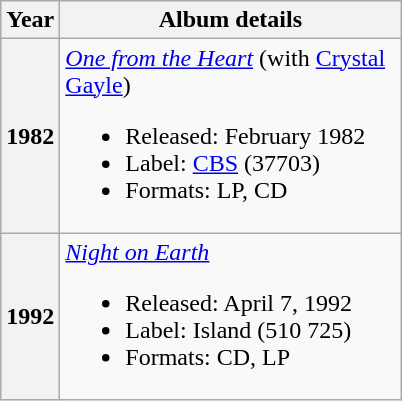<table class="wikitable" style="text-align:left;">
<tr>
<th scope="col">Year</th>
<th scope="col" style="width:220px">Album details</th>
</tr>
<tr>
<th scope="row">1982</th>
<td><em><a href='#'>One from the Heart</a></em> (with <a href='#'>Crystal Gayle</a>)<br><ul><li>Released: February 1982</li><li>Label: <a href='#'>CBS</a> (37703)</li><li>Formats: LP, CD</li></ul></td>
</tr>
<tr>
<th scope="row">1992</th>
<td><em><a href='#'>Night on Earth</a></em><br><ul><li>Released: April 7, 1992</li><li>Label: Island (510 725)</li><li>Formats: CD, LP</li></ul></td>
</tr>
</table>
